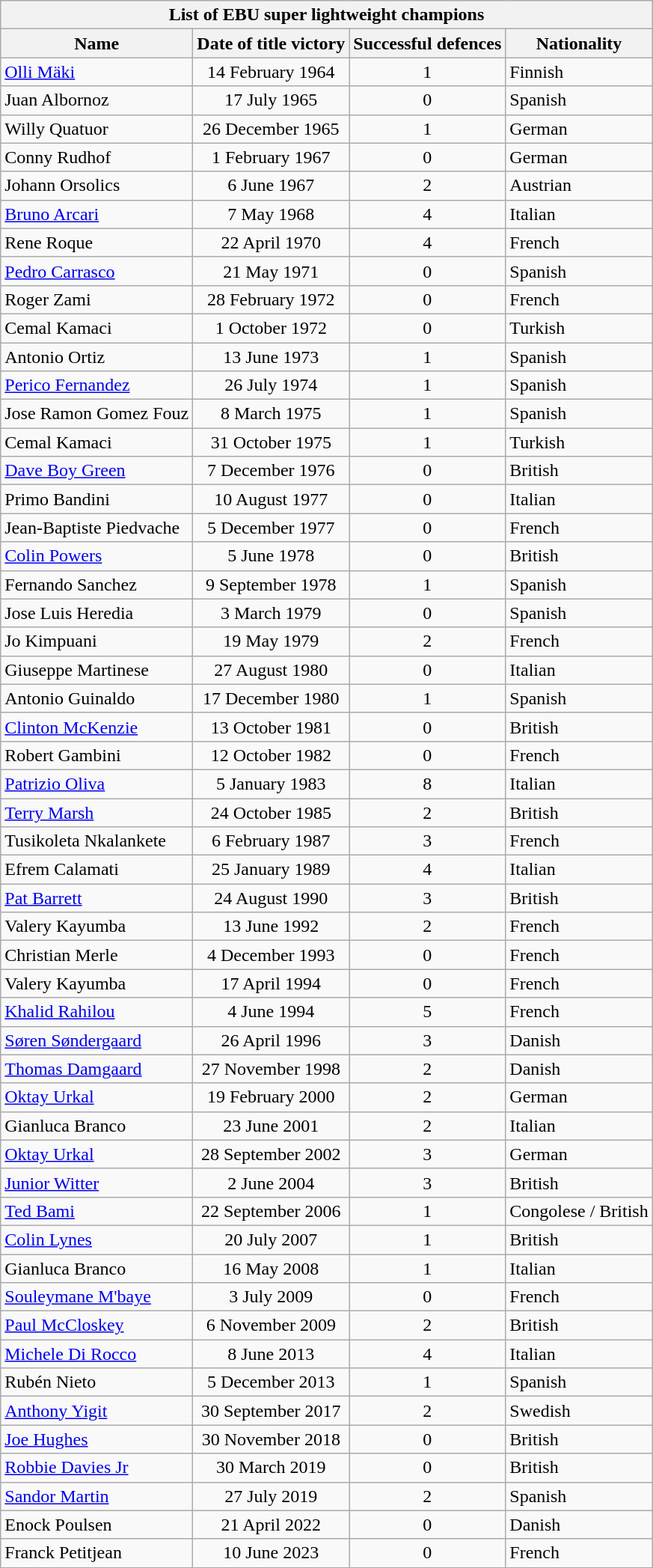<table class="wikitable">
<tr>
<th colspan=4>List of EBU super lightweight champions</th>
</tr>
<tr>
<th>Name</th>
<th>Date of title victory</th>
<th>Successful defences</th>
<th>Nationality</th>
</tr>
<tr align=center>
<td align=left><a href='#'>Olli Mäki</a></td>
<td>14 February 1964</td>
<td>1</td>
<td align=left> Finnish</td>
</tr>
<tr align=center>
<td align=left>Juan Albornoz</td>
<td>17 July 1965</td>
<td>0</td>
<td align=left> Spanish</td>
</tr>
<tr align=center>
<td align=left>Willy Quatuor</td>
<td>26 December 1965</td>
<td>1</td>
<td align=left> German</td>
</tr>
<tr align=center>
<td align=left>Conny Rudhof</td>
<td>1 February 1967</td>
<td>0</td>
<td align=left> German</td>
</tr>
<tr align=center>
<td align=left>Johann Orsolics</td>
<td>6 June 1967</td>
<td>2</td>
<td align=left> Austrian</td>
</tr>
<tr align=center>
<td align=left><a href='#'>Bruno Arcari</a></td>
<td>7 May 1968</td>
<td>4</td>
<td align=left> Italian</td>
</tr>
<tr align=center>
<td align=left>Rene Roque</td>
<td>22 April 1970</td>
<td>4</td>
<td align=left> French</td>
</tr>
<tr align=center>
<td align=left><a href='#'>Pedro Carrasco</a></td>
<td>21 May 1971</td>
<td>0</td>
<td align=left> Spanish</td>
</tr>
<tr align=center>
<td align=left>Roger Zami</td>
<td>28 February 1972</td>
<td>0</td>
<td align=left> French</td>
</tr>
<tr align=center>
<td align=left>Cemal Kamaci</td>
<td>1 October 1972</td>
<td>0</td>
<td align=left> Turkish</td>
</tr>
<tr align=center>
<td align=left>Antonio Ortiz</td>
<td>13 June 1973</td>
<td>1</td>
<td align=left> Spanish</td>
</tr>
<tr align=center>
<td align=left><a href='#'>Perico Fernandez</a></td>
<td>26 July 1974</td>
<td>1</td>
<td align=left> Spanish</td>
</tr>
<tr align=center>
<td align=left>Jose Ramon Gomez Fouz</td>
<td>8 March 1975</td>
<td>1</td>
<td align=left> Spanish</td>
</tr>
<tr align=center>
<td align=left>Cemal Kamaci</td>
<td>31 October 1975</td>
<td>1</td>
<td align=left> Turkish</td>
</tr>
<tr align=center>
<td align=left><a href='#'>Dave Boy Green</a></td>
<td>7 December 1976</td>
<td>0</td>
<td align=left> British</td>
</tr>
<tr align=center>
<td align=left>Primo Bandini</td>
<td>10 August 1977</td>
<td>0</td>
<td align=left> Italian</td>
</tr>
<tr align=center>
<td align=left>Jean-Baptiste Piedvache</td>
<td>5 December 1977</td>
<td>0</td>
<td align=left> French</td>
</tr>
<tr align=center>
<td align=left><a href='#'>Colin Powers</a></td>
<td>5 June 1978</td>
<td>0</td>
<td align=left> British</td>
</tr>
<tr align=center>
<td align=left>Fernando Sanchez</td>
<td>9 September 1978</td>
<td>1</td>
<td align=left> Spanish</td>
</tr>
<tr align=center>
<td align=left>Jose Luis Heredia</td>
<td>3 March 1979</td>
<td>0</td>
<td align=left> Spanish</td>
</tr>
<tr align=center>
<td align=left>Jo Kimpuani</td>
<td>19 May 1979</td>
<td>2</td>
<td align=left> French</td>
</tr>
<tr align=center>
<td align=left>Giuseppe Martinese</td>
<td>27 August 1980</td>
<td>0</td>
<td align=left> Italian</td>
</tr>
<tr align=center>
<td align=left>Antonio Guinaldo</td>
<td>17 December 1980</td>
<td>1</td>
<td align=left> Spanish</td>
</tr>
<tr align=center>
<td align=left><a href='#'>Clinton McKenzie</a></td>
<td>13 October 1981</td>
<td>0</td>
<td align=left> British</td>
</tr>
<tr align=center>
<td align=left>Robert Gambini</td>
<td>12 October 1982</td>
<td>0</td>
<td align=left> French</td>
</tr>
<tr align=center>
<td align=left><a href='#'>Patrizio Oliva</a></td>
<td>5 January 1983</td>
<td>8</td>
<td align=left> Italian</td>
</tr>
<tr align=center>
<td align=left><a href='#'>Terry Marsh</a></td>
<td>24 October 1985</td>
<td>2</td>
<td align=left> British</td>
</tr>
<tr align=center>
<td align=left>Tusikoleta Nkalankete</td>
<td>6 February 1987</td>
<td>3</td>
<td align=left> French</td>
</tr>
<tr align=center>
<td align=left>Efrem Calamati</td>
<td>25 January 1989</td>
<td>4</td>
<td align=left> Italian</td>
</tr>
<tr align=center>
<td align=left><a href='#'>Pat Barrett</a></td>
<td>24 August 1990</td>
<td>3</td>
<td align=left> British</td>
</tr>
<tr align=center>
<td align=left>Valery Kayumba</td>
<td>13 June 1992</td>
<td>2</td>
<td align=left> French</td>
</tr>
<tr align=center>
<td align=left>Christian Merle</td>
<td>4 December 1993</td>
<td>0</td>
<td align=left> French</td>
</tr>
<tr align=center>
<td align=left>Valery Kayumba</td>
<td>17 April 1994</td>
<td>0</td>
<td align=left> French</td>
</tr>
<tr align=center>
<td align=left><a href='#'>Khalid Rahilou</a></td>
<td>4 June 1994</td>
<td>5</td>
<td align=left> French</td>
</tr>
<tr align=center>
<td align=left><a href='#'>Søren Søndergaard</a></td>
<td>26 April 1996</td>
<td>3</td>
<td align=left> Danish</td>
</tr>
<tr align=center>
<td align=left><a href='#'>Thomas Damgaard</a></td>
<td>27 November 1998</td>
<td>2</td>
<td align=left> Danish</td>
</tr>
<tr align=center>
<td align=left><a href='#'>Oktay Urkal</a></td>
<td>19 February 2000</td>
<td>2</td>
<td align=left> German</td>
</tr>
<tr align=center>
<td align=left>Gianluca Branco</td>
<td>23 June 2001</td>
<td>2</td>
<td align=left> Italian</td>
</tr>
<tr align=center>
<td align=left><a href='#'>Oktay Urkal</a></td>
<td>28 September 2002</td>
<td>3</td>
<td align=left> German</td>
</tr>
<tr align=center>
<td align=left><a href='#'>Junior Witter</a></td>
<td>2 June 2004</td>
<td>3</td>
<td align=left> British</td>
</tr>
<tr align=center>
<td align=left><a href='#'>Ted Bami</a></td>
<td>22 September 2006</td>
<td>1</td>
<td align=left> Congolese /  British</td>
</tr>
<tr align=center>
<td align=left><a href='#'>Colin Lynes</a></td>
<td>20 July 2007</td>
<td>1</td>
<td align=left> British</td>
</tr>
<tr align=center>
<td align=left>Gianluca Branco</td>
<td>16 May 2008</td>
<td>1</td>
<td align=left> Italian</td>
</tr>
<tr align=center>
<td align=left><a href='#'>Souleymane M'baye</a></td>
<td>3 July 2009</td>
<td>0</td>
<td align=left> French</td>
</tr>
<tr align=center>
<td align=left><a href='#'>Paul McCloskey</a></td>
<td>6 November 2009</td>
<td>2</td>
<td align=left> British</td>
</tr>
<tr align=center>
<td align=left><a href='#'>Michele Di Rocco</a></td>
<td>8 June 2013</td>
<td>4</td>
<td align=left> Italian</td>
</tr>
<tr align=center>
<td align=left>Rubén Nieto</td>
<td>5 December 2013</td>
<td>1</td>
<td align=left> Spanish</td>
</tr>
<tr align=center>
<td align=left><a href='#'>Anthony Yigit</a></td>
<td>30 September 2017</td>
<td>2</td>
<td align=left> Swedish</td>
</tr>
<tr align=center>
<td align=left><a href='#'>Joe Hughes</a></td>
<td>30 November 2018</td>
<td>0</td>
<td align=left> British</td>
</tr>
<tr align=center>
<td align=left><a href='#'>Robbie Davies Jr</a></td>
<td>30 March 2019</td>
<td>0</td>
<td align=left> British</td>
</tr>
<tr align=center>
<td align=left><a href='#'>Sandor Martin</a></td>
<td>27 July 2019</td>
<td>2</td>
<td align=left> Spanish</td>
</tr>
<tr align=center>
<td align=left>Enock Poulsen</td>
<td>21 April 2022</td>
<td>0</td>
<td align=left> Danish</td>
</tr>
<tr align=center>
<td align=left>Franck Petitjean</td>
<td>10 June 2023</td>
<td>0</td>
<td align=left> French</td>
</tr>
</table>
